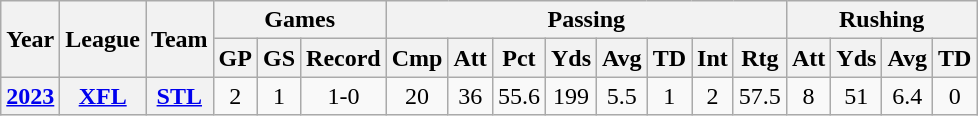<table class="wikitable" style="text-align:center;">
<tr>
<th rowspan="2">Year</th>
<th rowspan="2">League</th>
<th rowspan="2">Team</th>
<th colspan="3">Games</th>
<th colspan="8">Passing</th>
<th colspan="4">Rushing</th>
</tr>
<tr>
<th>GP</th>
<th>GS</th>
<th>Record</th>
<th>Cmp</th>
<th>Att</th>
<th>Pct</th>
<th>Yds</th>
<th>Avg</th>
<th>TD</th>
<th>Int</th>
<th>Rtg</th>
<th>Att</th>
<th>Yds</th>
<th>Avg</th>
<th>TD</th>
</tr>
<tr>
<th><a href='#'>2023</a></th>
<th><a href='#'>XFL</a></th>
<th><a href='#'>STL</a></th>
<td>2</td>
<td>1</td>
<td>1-0</td>
<td>20</td>
<td>36</td>
<td>55.6</td>
<td>199</td>
<td>5.5</td>
<td>1</td>
<td>2</td>
<td>57.5</td>
<td>8</td>
<td>51</td>
<td>6.4</td>
<td>0</td>
</tr>
</table>
